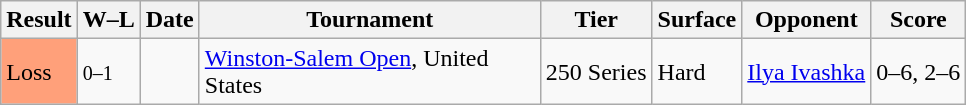<table class="sortable wikitable">
<tr>
<th>Result</th>
<th class="unsortable">W–L</th>
<th>Date</th>
<th width="220">Tournament</th>
<th>Tier</th>
<th>Surface</th>
<th>Opponent</th>
<th class="unsortable">Score</th>
</tr>
<tr>
<td bgcolor=FFA07A>Loss</td>
<td><small>0–1</small></td>
<td><a href='#'></a></td>
<td><a href='#'>Winston-Salem Open</a>, United States</td>
<td>250 Series</td>
<td>Hard</td>
<td> <a href='#'>Ilya Ivashka</a></td>
<td>0–6, 2–6</td>
</tr>
</table>
